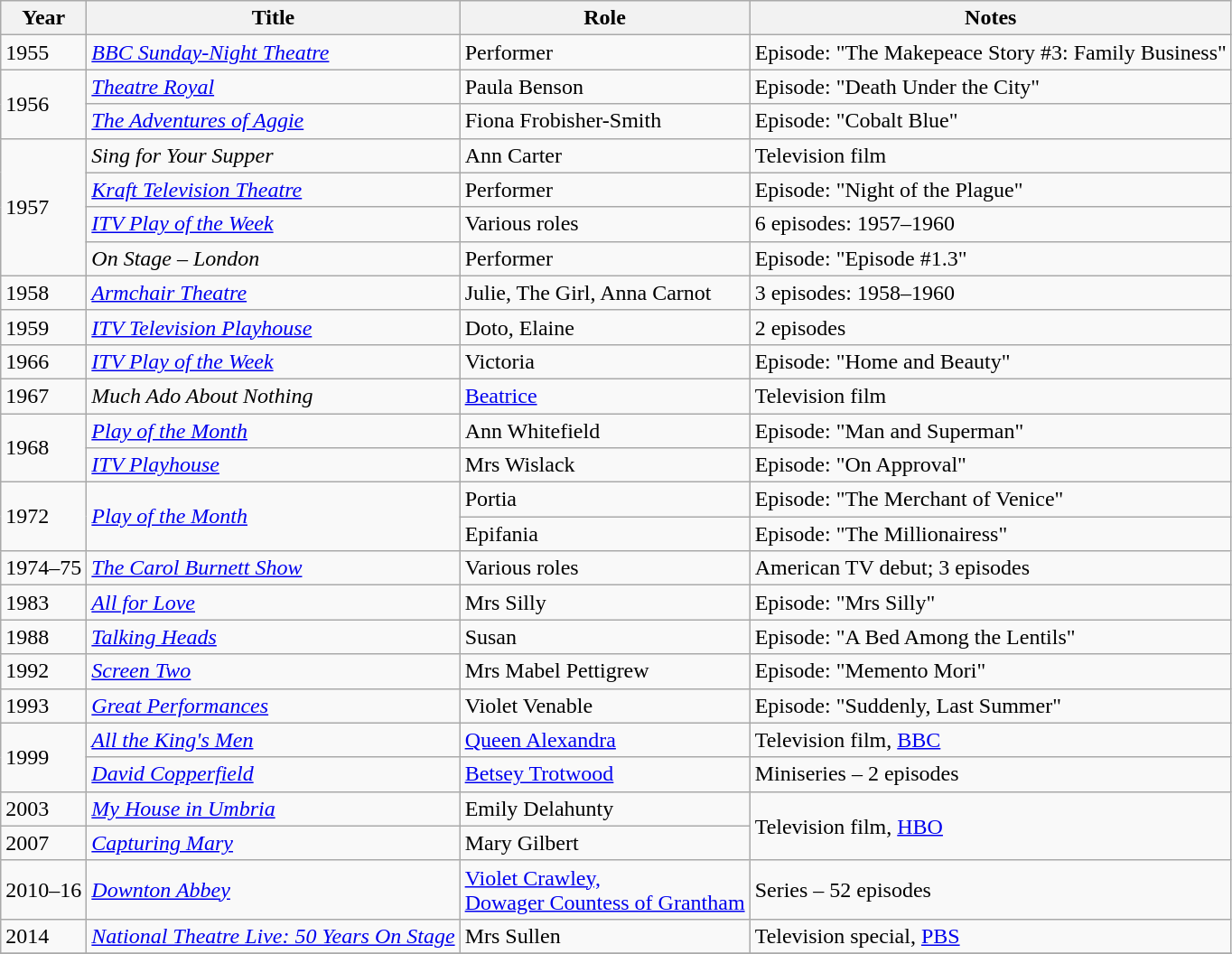<table class="wikitable sortable">
<tr>
<th>Year</th>
<th>Title</th>
<th>Role</th>
<th class="unsortable">Notes</th>
</tr>
<tr>
<td>1955</td>
<td><em><a href='#'>BBC Sunday-Night Theatre</a></em></td>
<td>Performer</td>
<td>Episode: "The Makepeace Story #3: Family Business"</td>
</tr>
<tr>
<td rowspan=2>1956</td>
<td><em><a href='#'>Theatre Royal</a></em></td>
<td>Paula Benson</td>
<td>Episode: "Death Under the City"</td>
</tr>
<tr>
<td><em><a href='#'>The Adventures of Aggie</a></em></td>
<td>Fiona Frobisher-Smith</td>
<td>Episode: "Cobalt Blue"</td>
</tr>
<tr>
<td rowspan=4>1957</td>
<td><em>Sing for Your Supper</em></td>
<td>Ann Carter</td>
<td>Television film</td>
</tr>
<tr>
<td><em><a href='#'>Kraft Television Theatre</a></em></td>
<td>Performer</td>
<td>Episode: "Night of the Plague"</td>
</tr>
<tr>
<td><em><a href='#'>ITV Play of the Week</a></em></td>
<td>Various roles</td>
<td>6 episodes: 1957–1960</td>
</tr>
<tr>
<td><em>On Stage – London</em></td>
<td>Performer</td>
<td>Episode: "Episode #1.3"</td>
</tr>
<tr>
<td>1958</td>
<td><em><a href='#'>Armchair Theatre</a></em></td>
<td>Julie, The Girl, Anna Carnot</td>
<td>3 episodes: 1958–1960</td>
</tr>
<tr>
<td>1959</td>
<td><em><a href='#'>ITV Television Playhouse</a></em></td>
<td>Doto, Elaine</td>
<td>2 episodes</td>
</tr>
<tr>
<td>1966</td>
<td><em><a href='#'>ITV Play of the Week</a></em></td>
<td>Victoria</td>
<td>Episode: "Home and Beauty"</td>
</tr>
<tr>
<td>1967</td>
<td><em>Much Ado About Nothing</em></td>
<td><a href='#'>Beatrice</a></td>
<td>Television film</td>
</tr>
<tr>
<td rowspan=2>1968</td>
<td><em><a href='#'>Play of the Month</a></em></td>
<td>Ann Whitefield</td>
<td>Episode: "Man and Superman"</td>
</tr>
<tr>
<td><em><a href='#'>ITV Playhouse</a></em></td>
<td>Mrs Wislack</td>
<td>Episode: "On Approval"</td>
</tr>
<tr>
<td rowspan=2>1972</td>
<td rowspan=2><em><a href='#'>Play of the Month</a></em></td>
<td>Portia</td>
<td>Episode: "The Merchant of Venice"</td>
</tr>
<tr>
<td>Epifania</td>
<td>Episode: "The Millionairess"</td>
</tr>
<tr>
<td>1974–75</td>
<td><em><a href='#'>The Carol Burnett Show</a></em></td>
<td>Various roles</td>
<td>American TV debut; 3 episodes</td>
</tr>
<tr>
<td>1983</td>
<td><em><a href='#'>All for Love</a></em></td>
<td>Mrs Silly</td>
<td>Episode: "Mrs Silly"</td>
</tr>
<tr>
<td>1988</td>
<td><em><a href='#'>Talking Heads</a></em></td>
<td>Susan</td>
<td>Episode: "A Bed Among the Lentils"</td>
</tr>
<tr>
<td>1992</td>
<td><em><a href='#'>Screen Two</a></em></td>
<td>Mrs Mabel Pettigrew</td>
<td>Episode: "Memento Mori"</td>
</tr>
<tr>
<td>1993</td>
<td><em><a href='#'>Great Performances</a></em></td>
<td>Violet Venable</td>
<td>Episode: "Suddenly, Last Summer"</td>
</tr>
<tr>
<td rowspan=2>1999</td>
<td><em><a href='#'>All the King's Men</a></em></td>
<td><a href='#'>Queen Alexandra</a></td>
<td>Television film, <a href='#'>BBC</a></td>
</tr>
<tr>
<td><em><a href='#'>David Copperfield</a></em></td>
<td><a href='#'>Betsey Trotwood</a></td>
<td>Miniseries – 2 episodes</td>
</tr>
<tr>
<td>2003</td>
<td><em><a href='#'>My House in Umbria</a></em></td>
<td>Emily Delahunty</td>
<td rowspan="2">Television film, <a href='#'>HBO</a></td>
</tr>
<tr>
<td>2007</td>
<td><em><a href='#'>Capturing Mary</a></em></td>
<td>Mary Gilbert</td>
</tr>
<tr>
<td>2010–16</td>
<td><em><a href='#'>Downton Abbey</a></em></td>
<td><a href='#'>Violet Crawley, <br> Dowager Countess of Grantham</a></td>
<td>Series – 52 episodes</td>
</tr>
<tr>
<td>2014</td>
<td><em><a href='#'>National Theatre Live: 50 Years On Stage</a></em></td>
<td>Mrs Sullen</td>
<td>Television special, <a href='#'>PBS</a></td>
</tr>
<tr>
</tr>
</table>
